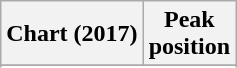<table class="wikitable sortable plainrowheaders" style="text-align:center">
<tr>
<th scope="col">Chart (2017)</th>
<th scope="col">Peak<br> position</th>
</tr>
<tr>
</tr>
<tr>
</tr>
<tr>
</tr>
</table>
